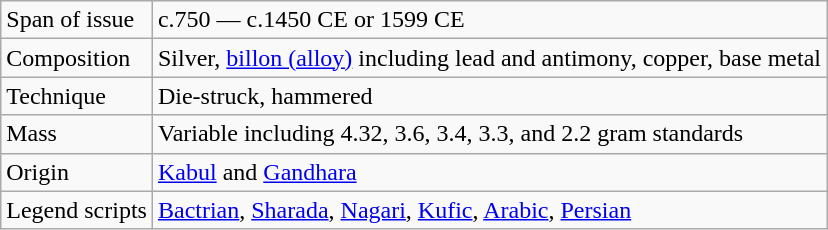<table class="wikitable">
<tr>
<td>Span of issue</td>
<td>c.750 — c.1450 CE or 1599 CE</td>
</tr>
<tr>
<td>Composition</td>
<td>Silver, <a href='#'>billon (alloy)</a> including lead and antimony, copper, base metal</td>
</tr>
<tr>
<td>Technique</td>
<td>Die-struck, hammered</td>
</tr>
<tr>
<td>Mass</td>
<td>Variable including 4.32, 3.6, 3.4, 3.3, and 2.2 gram standards</td>
</tr>
<tr>
<td>Origin</td>
<td><a href='#'>Kabul</a> and <a href='#'>Gandhara</a></td>
</tr>
<tr>
<td>Legend scripts</td>
<td><a href='#'>Bactrian</a>, <a href='#'>Sharada</a>, <a href='#'>Nagari</a>, <a href='#'>Kufic</a>, <a href='#'>Arabic</a>, <a href='#'>Persian</a></td>
</tr>
</table>
